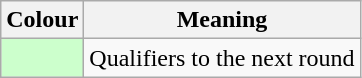<table class="wikitable">
<tr>
<th>Colour</th>
<th>Meaning</th>
</tr>
<tr>
<td style="background:#cfc;"></td>
<td>Qualifiers to the next round</td>
</tr>
</table>
